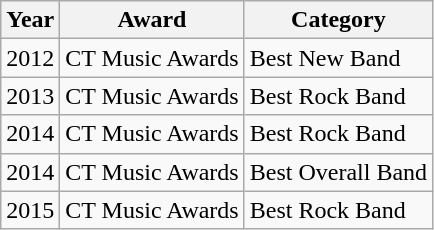<table class="wikitable">
<tr>
<th>Year</th>
<th>Award</th>
<th>Category</th>
</tr>
<tr>
<td>2012</td>
<td>CT Music Awards</td>
<td>Best New Band</td>
</tr>
<tr>
<td>2013</td>
<td>CT Music Awards</td>
<td>Best Rock Band</td>
</tr>
<tr>
<td>2014</td>
<td>CT Music Awards</td>
<td>Best Rock Band</td>
</tr>
<tr>
<td>2014</td>
<td>CT Music Awards</td>
<td>Best Overall Band</td>
</tr>
<tr>
<td>2015</td>
<td>CT Music Awards</td>
<td>Best Rock Band</td>
</tr>
</table>
